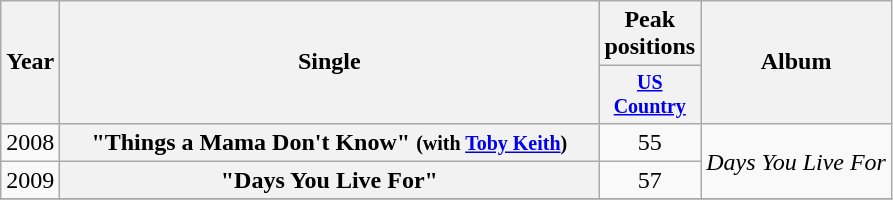<table class="wikitable plainrowheaders" style="text-align:center;">
<tr>
<th rowspan="2">Year</th>
<th rowspan="2" style="width:22em;">Single</th>
<th colspan="1">Peak positions</th>
<th rowspan="2">Album</th>
</tr>
<tr style="font-size:smaller;">
<th width="60"><a href='#'>US Country</a><br></th>
</tr>
<tr>
<td>2008</td>
<th scope="row">"Things a Mama Don't Know" <small>(with <a href='#'>Toby Keith</a>)</small></th>
<td>55</td>
<td align="left" rowspan="2"><em>Days You Live For</em></td>
</tr>
<tr>
<td>2009</td>
<th scope="row">"Days You Live For"</th>
<td>57</td>
</tr>
<tr>
</tr>
</table>
